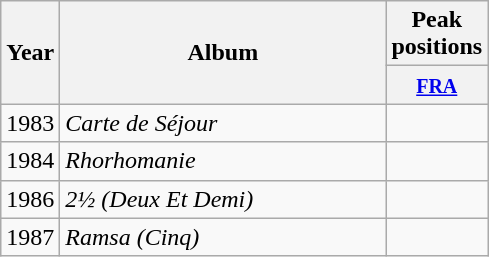<table class="wikitable">
<tr>
<th rowspan="2" style="text-align:center; width:10px;">Year</th>
<th rowspan="2" style="text-align:center; width:210px;">Album</th>
<th style="text-align:center; width:30px;">Peak positions</th>
</tr>
<tr>
<th width="20"><small><a href='#'>FRA</a><br></small></th>
</tr>
<tr>
<td style="text-align:center;">1983</td>
<td><em>Carte de Séjour</em></td>
<td style="text-align:center;"></td>
</tr>
<tr>
<td style="text-align:center;">1984</td>
<td><em>Rhorhomanie </em></td>
<td style="text-align:center;"></td>
</tr>
<tr>
<td style="text-align:center;">1986</td>
<td><em>2½ (Deux Et Demi)</em></td>
<td align="center" rowspan="1"></td>
</tr>
<tr>
<td style="text-align:center;">1987</td>
<td><em>Ramsa (Cinq)</em></td>
<td style="text-align:center;"></td>
</tr>
</table>
